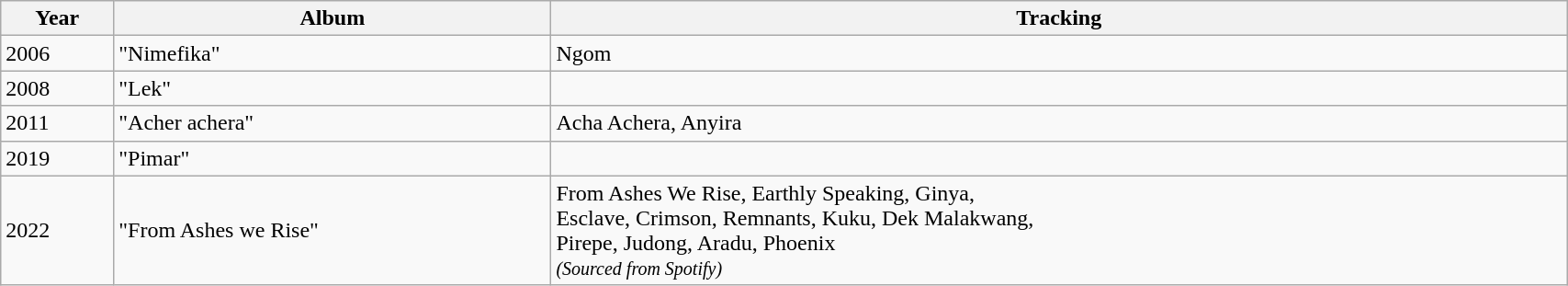<table class="wikitable" width="90%">
<tr>
<th>Year</th>
<th>Album</th>
<th>Tracking</th>
</tr>
<tr>
<td>2006</td>
<td>"Nimefika"</td>
<td>Ngom</td>
</tr>
<tr>
<td>2008</td>
<td>"Lek"</td>
<td></td>
</tr>
<tr>
<td>2011</td>
<td>"Acher achera"</td>
<td>Acha Achera, Anyira</td>
</tr>
<tr>
<td>2019</td>
<td>"Pimar"</td>
<td></td>
</tr>
<tr>
<td>2022</td>
<td>"From Ashes we Rise"</td>
<td>From Ashes We Rise, Earthly Speaking, Ginya, <br>Esclave, Crimson, Remnants, Kuku, Dek Malakwang, <br>Pirepe, Judong, Aradu, Phoenix <small><em><br>(Sourced from Spotify)</em></small></td>
</tr>
</table>
